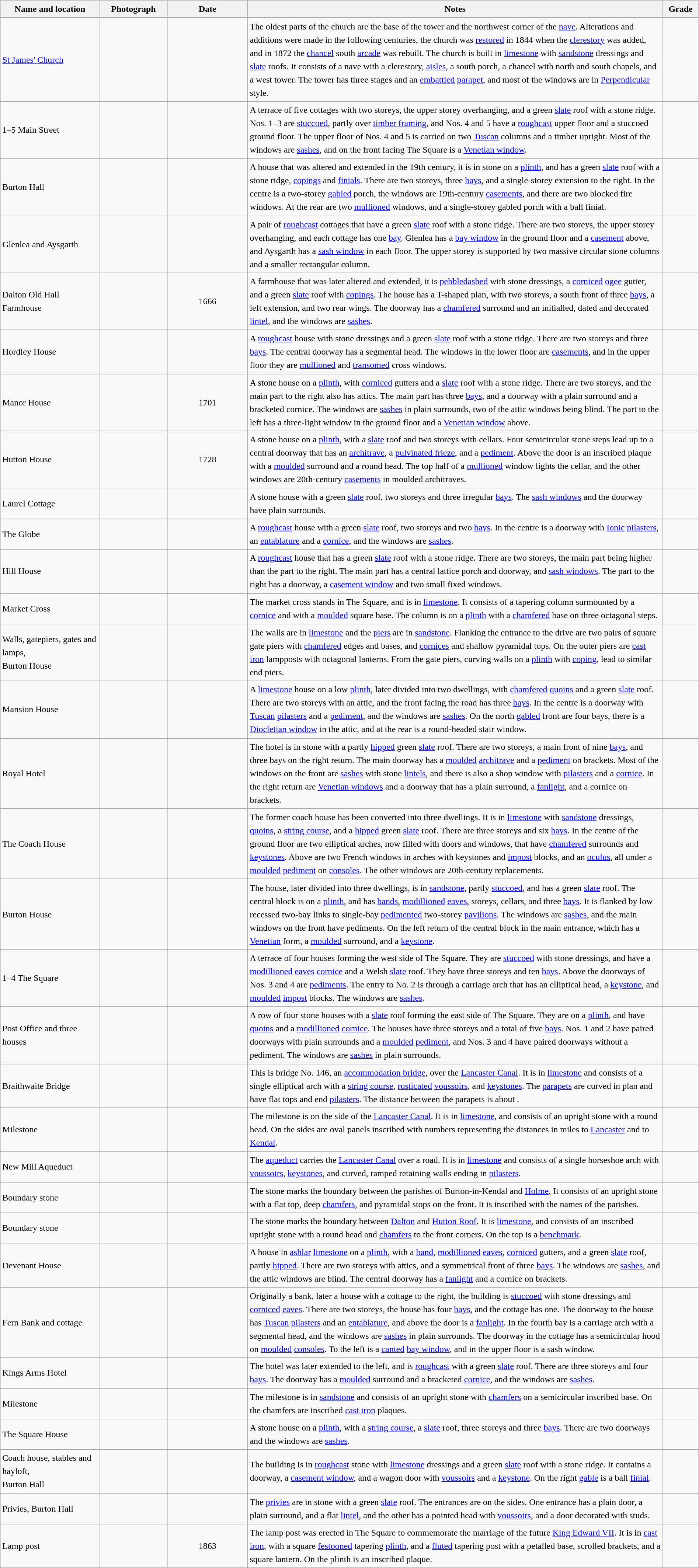<table class="wikitable sortable plainrowheaders" style="width:100%; border:0; text-align:left; line-height:150%;">
<tr>
<th scope="col"  style="width:150px">Name and location</th>
<th scope="col"  style="width:100px" class="unsortable">Photograph</th>
<th scope="col"  style="width:120px">Date</th>
<th scope="col"  style="width:650px" class="unsortable">Notes</th>
<th scope="col"  style="width:50px">Grade</th>
</tr>
<tr>
<td><a href='#'>St James' Church</a><br><small></small></td>
<td></td>
<td align="center"></td>
<td>The oldest parts of the church are the base of the tower and the northwest corner of the <a href='#'>nave</a>.  Alterations and additions were made in the following centuries, the church was <a href='#'>restored</a> in 1844 when the <a href='#'>clerestory</a> was added, and in 1872 the <a href='#'>chancel</a> south <a href='#'>arcade</a> was rebuilt.  The church is built in <a href='#'>limestone</a> with <a href='#'>sandstone</a> dressings and <a href='#'>slate</a> roofs.  It consists of a nave with a clerestory, <a href='#'>aisles</a>, a south porch, a chancel with north and south chapels, and a west tower.  The tower has three stages and an <a href='#'>embattled</a> <a href='#'>parapet</a>, and most of the windows are in <a href='#'>Perpendicular</a> style.</td>
<td align="center" ></td>
</tr>
<tr>
<td>1–5 Main Street<br><small></small></td>
<td></td>
<td align="center"></td>
<td>A terrace of five cottages with two storeys, the upper storey overhanging, and a green <a href='#'>slate</a> roof with a stone ridge.  Nos. 1–3 are <a href='#'>stuccoed</a>, partly over <a href='#'>timber framing</a>, and Nos. 4 and 5 have a <a href='#'>roughcast</a> upper floor and a stuccoed ground floor.  The upper floor of Nos. 4 and 5 is carried on two <a href='#'>Tuscan</a> columns and a timber upright.  Most of the windows are <a href='#'>sashes</a>, and on the front facing The Square is a <a href='#'>Venetian window</a>.</td>
<td align="center" ></td>
</tr>
<tr>
<td>Burton Hall<br><small></small></td>
<td></td>
<td align="center"></td>
<td>A house that was altered and extended in the 19th century, it is in stone on a <a href='#'>plinth</a>, and has a green <a href='#'>slate</a> roof with a stone ridge, <a href='#'>copings</a> and <a href='#'>finials</a>.  There are two storeys, three <a href='#'>bays</a>, and a single-storey extension to the right.  In the centre is a two-storey <a href='#'>gabled</a> porch, the windows are 19th-century <a href='#'>casements</a>, and there are two blocked fire windows.  At the rear are two <a href='#'>mullioned</a> windows, and a single-storey gabled porch with a ball finial.</td>
<td align="center" ></td>
</tr>
<tr>
<td>Glenlea and Aysgarth<br><small></small></td>
<td></td>
<td align="center"></td>
<td>A pair of <a href='#'>roughcast</a> cottages that have a green <a href='#'>slate</a> roof with a stone ridge.  There are two storeys, the upper storey overhanging, and each cottage has one <a href='#'>bay</a>.  Glenlea has a <a href='#'>bay window</a> in the ground floor and a <a href='#'>casement</a> above, and Aysgarth has a <a href='#'>sash window</a> in each floor.  The upper storey is supported by two massive circular stone columns and a smaller rectangular column.</td>
<td align="center" ></td>
</tr>
<tr>
<td>Dalton Old Hall Farmhouse<br><small></small></td>
<td></td>
<td align="center">1666</td>
<td>A farmhouse that was later altered and extended, it is <a href='#'>pebbledashed</a> with stone dressings, a <a href='#'>corniced</a> <a href='#'>ogee</a> gutter, and a green <a href='#'>slate</a> roof with <a href='#'>copings</a>.  The house has a T-shaped plan, with two storeys, a south front of three <a href='#'>bays</a>, a left extension, and two rear wings.  The doorway has a <a href='#'>chamfered</a> surround and an initialled, dated and decorated <a href='#'>lintel</a>, and the windows are <a href='#'>sashes</a>.</td>
<td align="center" ></td>
</tr>
<tr>
<td>Hordley House<br><small></small></td>
<td></td>
<td align="center"></td>
<td>A <a href='#'>roughcast</a> house with stone dressings and a green <a href='#'>slate</a> roof with a stone ridge.  There are two storeys and three <a href='#'>bays</a>.  The central doorway has a segmental head.  The windows in the lower floor are <a href='#'>casements</a>, and in the upper floor they are <a href='#'>mullioned</a> and <a href='#'>transomed</a> cross windows.</td>
<td align="center" ></td>
</tr>
<tr>
<td>Manor House<br><small></small></td>
<td></td>
<td align="center">1701</td>
<td>A stone house on a <a href='#'>plinth</a>, with <a href='#'>corniced</a> gutters and a <a href='#'>slate</a> roof with a stone ridge.  There are two storeys, and the main part to the right also has attics.  The main part has three <a href='#'>bays</a>, and a doorway with a plain surround and a bracketed cornice.  The windows are <a href='#'>sashes</a> in plain surrounds, two of the attic windows being blind.  The part to the left has a three-light window in the ground floor and a <a href='#'>Venetian window</a> above.</td>
<td align="center" ></td>
</tr>
<tr>
<td>Hutton House<br><small></small></td>
<td></td>
<td align="center">1728</td>
<td>A stone house on a <a href='#'>plinth</a>, with a <a href='#'>slate</a> roof and two storeys with cellars.  Four semicircular stone steps lead up to a central doorway that has an <a href='#'>architrave</a>, a <a href='#'>pulvinated frieze</a>, and a <a href='#'>pediment</a>.  Above the door is an inscribed plaque with a <a href='#'>moulded</a> surround and a round head.  The top half of a <a href='#'>mullioned</a> window lights the cellar, and the other windows are 20th-century <a href='#'>casements</a> in moulded architraves.</td>
<td align="center" ></td>
</tr>
<tr>
<td>Laurel Cottage<br><small></small></td>
<td></td>
<td align="center"></td>
<td>A stone house with a green <a href='#'>slate</a> roof, two storeys and three irregular <a href='#'>bays</a>.  The <a href='#'>sash windows</a> and the doorway have plain surrounds.</td>
<td align="center" ></td>
</tr>
<tr>
<td>The Globe<br><small></small></td>
<td></td>
<td align="center"></td>
<td>A <a href='#'>roughcast</a> house with a green <a href='#'>slate</a> roof, two storeys and two <a href='#'>bays</a>.  In the centre is a doorway with <a href='#'>Ionic</a> <a href='#'>pilasters</a>, an <a href='#'>entablature</a> and a <a href='#'>cornice</a>, and the windows are <a href='#'>sashes</a>.</td>
<td align="center" ></td>
</tr>
<tr>
<td>Hill House<br><small></small></td>
<td></td>
<td align="center"></td>
<td>A <a href='#'>roughcast</a> house that has a green <a href='#'>slate</a> roof with a stone ridge.  There are two storeys, the main part being higher than the part to the right.  The main part has a central lattice porch and doorway, and <a href='#'>sash windows</a>.  The part to the right has a doorway, a <a href='#'>casement window</a> and two small fixed windows.</td>
<td align="center" ></td>
</tr>
<tr>
<td>Market Cross<br><small></small></td>
<td></td>
<td align="center"></td>
<td>The market cross stands in The Square, and is in <a href='#'>limestone</a>.  It consists of a tapering column surmounted by a <a href='#'>cornice</a> and with a <a href='#'>moulded</a> square base.  The column is on a <a href='#'>plinth</a> with a <a href='#'>chamfered</a> base on three octagonal steps.</td>
<td align="center" ></td>
</tr>
<tr>
<td>Walls, gatepiers, gates and lamps,<br>Burton House<br><small></small></td>
<td></td>
<td align="center"></td>
<td>The walls are in <a href='#'>limestone</a> and the <a href='#'>piers</a> are in <a href='#'>sandstone</a>.  Flanking the entrance to the drive are two pairs of square gate piers with <a href='#'>chamfered</a> edges and bases, and <a href='#'>cornices</a> and shallow pyramidal tops.  On the outer piers are <a href='#'>cast iron</a> lampposts with octagonal lanterns.  From the gate piers, curving walls on a <a href='#'>plinth</a> with <a href='#'>coping</a>, lead to similar end piers.</td>
<td align="center" ></td>
</tr>
<tr>
<td>Mansion House<br><small></small></td>
<td></td>
<td align="center"></td>
<td>A <a href='#'>limestone</a> house on a low <a href='#'>plinth</a>, later divided into two dwellings, with <a href='#'>chamfered</a> <a href='#'>quoins</a> and a green <a href='#'>slate</a> roof.  There are two storeys with an attic, and the front facing the road has three <a href='#'>bays</a>.  In the centre is a doorway with <a href='#'>Tuscan</a> <a href='#'>pilasters</a> and a <a href='#'>pediment</a>, and the windows are <a href='#'>sashes</a>.  On the north <a href='#'>gabled</a> front are four bays, there is a <a href='#'>Diocletian window</a> in the attic, and at the rear is a round-headed stair window.</td>
<td align="center" ></td>
</tr>
<tr>
<td>Royal Hotel<br><small></small></td>
<td></td>
<td align="center"></td>
<td>The hotel is in stone with a partly <a href='#'>hipped</a> green <a href='#'>slate</a> roof.  There are two storeys, a main front of nine <a href='#'>bays</a>, and three bays on the right return.  The main doorway has a <a href='#'>moulded</a> <a href='#'>architrave</a> and a <a href='#'>pediment</a> on brackets.  Most of the windows on the front are <a href='#'>sashes</a> with stone <a href='#'>lintels</a>, and there is also a shop window with <a href='#'>pilasters</a> and a <a href='#'>cornice</a>.  In the right return are <a href='#'>Venetian windows</a> and a doorway that has a plain surround, a <a href='#'>fanlight</a>, and a cornice on brackets.</td>
<td align="center" ></td>
</tr>
<tr>
<td>The Coach House<br><small></small></td>
<td></td>
<td align="center"></td>
<td>The former coach house has been converted into three dwellings.  It is in <a href='#'>limestone</a> with <a href='#'>sandstone</a> dressings, <a href='#'>quoins</a>, a <a href='#'>string course</a>, and a <a href='#'>hipped</a> green <a href='#'>slate</a> roof.  There are three storeys and six <a href='#'>bays</a>.  In the centre of the ground floor are two elliptical arches, now filled with doors and windows, that have <a href='#'>chamfered</a> surrounds and <a href='#'>keystones</a>.  Above are two French windows in arches with keystones and <a href='#'>impost</a> blocks, and an <a href='#'>oculus</a>, all under a <a href='#'>moulded</a> <a href='#'>pediment</a> on <a href='#'>consoles</a>.  The other windows are 20th-century replacements.</td>
<td align="center" ></td>
</tr>
<tr>
<td>Burton House<br><small></small></td>
<td></td>
<td align="center"></td>
<td>The house, later divided into three dwellings, is in <a href='#'>sandstone</a>, partly <a href='#'>stuccoed</a>, and has a green <a href='#'>slate</a> roof.  The central block is on a <a href='#'>plinth</a>, and has <a href='#'>bands</a>, <a href='#'>modillioned</a> <a href='#'>eaves</a>,  storeys, cellars, and three <a href='#'>bays</a>.  It is flanked by low recessed two-bay links to single-bay <a href='#'>pedimented</a> two-storey <a href='#'>pavilions</a>.  The windows are <a href='#'>sashes</a>, and the main windows on the front have pediments.  On the left return of the central block in the main entrance, which has a <a href='#'>Venetian</a> form, a <a href='#'>moulded</a> surround, and a <a href='#'>keystone</a>.</td>
<td align="center" ></td>
</tr>
<tr>
<td>1–4 The Square<br><small></small></td>
<td></td>
<td align="center"></td>
<td>A terrace of four houses forming the west side of The Square.  They are <a href='#'>stuccoed</a> with stone dressings, and have a <a href='#'>modillioned</a> <a href='#'>eaves</a> <a href='#'>cornice</a> and a Welsh <a href='#'>slate</a> roof.  They have three storeys and ten <a href='#'>bays</a>.  Above the doorways of Nos. 3 and 4 are <a href='#'>pediments</a>.  The entry to No. 2 is through a carriage arch that has an elliptical head, a <a href='#'>keystone</a>, and <a href='#'>moulded</a> <a href='#'>impost</a> blocks.  The windows are <a href='#'>sashes</a>.</td>
<td align="center" ></td>
</tr>
<tr>
<td>Post Office and three houses<br><small></small></td>
<td></td>
<td align="center"></td>
<td>A row of four stone houses with a <a href='#'>slate</a> roof forming the east side of The Square.  They are on a <a href='#'>plinth</a>, and have <a href='#'>quoins</a> and a <a href='#'>modillioned</a> <a href='#'>cornice</a>.  The houses have three storeys and a total of five <a href='#'>bays</a>.  Nos. 1 and 2 have paired doorways with plain surrounds and a <a href='#'>moulded</a> <a href='#'>pediment</a>, and Nos. 3 and 4 have paired doorways without a pediment.  The windows are <a href='#'>sashes</a> in plain surrounds.</td>
<td align="center" ></td>
</tr>
<tr>
<td>Braithwaite Bridge<br><small></small></td>
<td></td>
<td align="center"></td>
<td>This is bridge No. 146, an <a href='#'>accommodation bridge</a>, over the <a href='#'>Lancaster Canal</a>.  It is in <a href='#'>limestone</a> and consists of a single elliptical arch with a <a href='#'>string course</a>, <a href='#'>rusticated</a> <a href='#'>voussoirs</a>, and <a href='#'>keystones</a>.  The <a href='#'>parapets</a> are curved in plan and have flat tops and end <a href='#'>pilasters</a>.  The distance between the parapets is about .</td>
<td align="center" ></td>
</tr>
<tr>
<td>Milestone<br><small></small></td>
<td></td>
<td align="center"></td>
<td>The milestone is on the side of the <a href='#'>Lancaster Canal</a>.  It is in <a href='#'>limestone</a>, and consists of an upright stone with a round head.  On the sides are oval panels inscribed with numbers representing the distances in miles to <a href='#'>Lancaster</a> and to <a href='#'>Kendal</a>.</td>
<td align="center" ></td>
</tr>
<tr>
<td>New Mill Aqueduct<br><small></small></td>
<td></td>
<td align="center"></td>
<td>The <a href='#'>aqueduct</a> carries the <a href='#'>Lancaster Canal</a> over a road.  It is in <a href='#'>limestone</a> and consists of a single horseshoe arch with <a href='#'>voussoirs</a>, <a href='#'>keystones</a>, and curved, ramped retaining walls ending in <a href='#'>pilasters</a>.</td>
<td align="center" ></td>
</tr>
<tr>
<td>Boundary stone<br><small></small></td>
<td></td>
<td align="center"></td>
<td>The stone marks the boundary between the parishes of Burton-in-Kendal and <a href='#'>Holme</a>,  It consists of an upright stone with a flat top, deep <a href='#'>chamfers</a>, and pyramidal stops on the front.  It is inscribed with the names of the parishes.</td>
<td align="center" ></td>
</tr>
<tr>
<td>Boundary stone<br><small></small></td>
<td></td>
<td align="center"></td>
<td>The stone marks the boundary between <a href='#'>Dalton</a> and <a href='#'>Hutton Roof</a>. It is <a href='#'>limestone</a>, and consists of an inscribed upright stone with a round head and <a href='#'>chamfers</a> to the front corners.  On the top is a <a href='#'>benchmark</a>.</td>
<td align="center" ></td>
</tr>
<tr>
<td>Devenant House<br><small></small></td>
<td></td>
<td align="center"></td>
<td>A house in <a href='#'>ashlar</a> <a href='#'>limestone</a> on a <a href='#'>plinth</a>, with a <a href='#'>band</a>, <a href='#'>modillioned</a> <a href='#'>eaves</a>, <a href='#'>corniced</a> gutters, and a green <a href='#'>slate</a> roof, partly <a href='#'>hipped</a>.  There are two storeys with attics, and a symmetrical front of three <a href='#'>bays</a>.  The windows are <a href='#'>sashes</a>, and the attic windows are blind.  The central doorway has a <a href='#'>fanlight</a> and a cornice on brackets.</td>
<td align="center" ></td>
</tr>
<tr>
<td>Fern Bank and cottage<br><small></small></td>
<td></td>
<td align="center"></td>
<td>Originally a bank, later a house with a cottage to the right, the building is <a href='#'>stuccoed</a> with stone dressings and <a href='#'>corniced</a> <a href='#'>eaves</a>.  There are two storeys, the house has four <a href='#'>bays</a>, and the cottage has one.  The doorway to the house has <a href='#'>Tuscan</a> <a href='#'>pilasters</a> and an <a href='#'>entablature</a>, and above the door is a <a href='#'>fanlight</a>.  In the fourth bay is a carriage arch with a segmental head, and the windows are <a href='#'>sashes</a> in plain surrounds.  The doorway in the cottage has a semicircular hood on <a href='#'>moulded</a> <a href='#'>consoles</a>.  To the left is a <a href='#'>canted</a> <a href='#'>bay window</a>, and in the upper floor is a sash window.</td>
<td align="center" ></td>
</tr>
<tr>
<td>Kings Arms Hotel<br><small></small></td>
<td></td>
<td align="center"></td>
<td>The hotel was later extended to the left, and is <a href='#'>roughcast</a> with a green <a href='#'>slate</a> roof.  There are three storeys and four <a href='#'>bays</a>.  The doorway has a <a href='#'>moulded</a> surround and a bracketed <a href='#'>cornice</a>, and the windows are <a href='#'>sashes</a>.</td>
<td align="center" ></td>
</tr>
<tr>
<td>Milestone<br><small></small></td>
<td></td>
<td align="center"></td>
<td>The milestone is in <a href='#'>sandstone</a> and consists of an upright stone with <a href='#'>chamfers</a> on a semicircular inscribed base.  On the chamfers are inscribed <a href='#'>cast iron</a> plaques.</td>
<td align="center" ></td>
</tr>
<tr>
<td>The Square House<br><small></small></td>
<td></td>
<td align="center"></td>
<td>A stone house on a <a href='#'>plinth</a>, with a <a href='#'>string course</a>, a <a href='#'>slate</a> roof, three storeys and three <a href='#'>bays</a>.  There are two doorways and the windows are <a href='#'>sashes</a>.</td>
<td align="center" ></td>
</tr>
<tr>
<td>Coach house, stables and hayloft,<br>Burton Hall<br><small></small></td>
<td></td>
<td align="center"></td>
<td>The building is in <a href='#'>roughcast</a> stone with <a href='#'>limestone</a> dressings and a green <a href='#'>slate</a> roof with a stone ridge.  It contains a doorway, a <a href='#'>casement window</a>, and a wagon door with <a href='#'>voussoirs</a> and a <a href='#'>keystone</a>.  On the right <a href='#'>gable</a> is a ball <a href='#'>finial</a>.</td>
<td align="center" ></td>
</tr>
<tr>
<td>Privies, Burton Hall<br><small></small></td>
<td></td>
<td align="center"></td>
<td>The <a href='#'>privies</a> are in stone with a green <a href='#'>slate</a> roof.  The entrances are on the sides.  One entrance has a plain door, a plain surround, and a flat <a href='#'>lintel</a>, and the other has a pointed head with <a href='#'>voussoirs</a>, and a door decorated with studs.</td>
<td align="center" ></td>
</tr>
<tr>
<td>Lamp post<br><small></small></td>
<td></td>
<td align="center">1863</td>
<td>The lamp post was erected in The Square to commemorate the marriage of the future <a href='#'>King Edward VII</a>.  It is in <a href='#'>cast iron</a>, with a square <a href='#'>festooned</a> tapering <a href='#'>plinth</a>, and a <a href='#'>fluted</a> tapering post with a petalled base, scrolled brackets, and a square lantern.  On the plinth is an inscribed plaque.</td>
<td align="center" ></td>
</tr>
<tr>
</tr>
</table>
